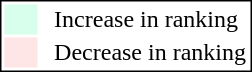<table style="border:1px solid black; float:right;">
<tr>
<td style="background:#D8FFEB; width:20px;"></td>
<td> </td>
<td>Increase in ranking</td>
</tr>
<tr>
<td style="background:#FFE6E6; width:20px;"></td>
<td> </td>
<td>Decrease in ranking</td>
</tr>
</table>
